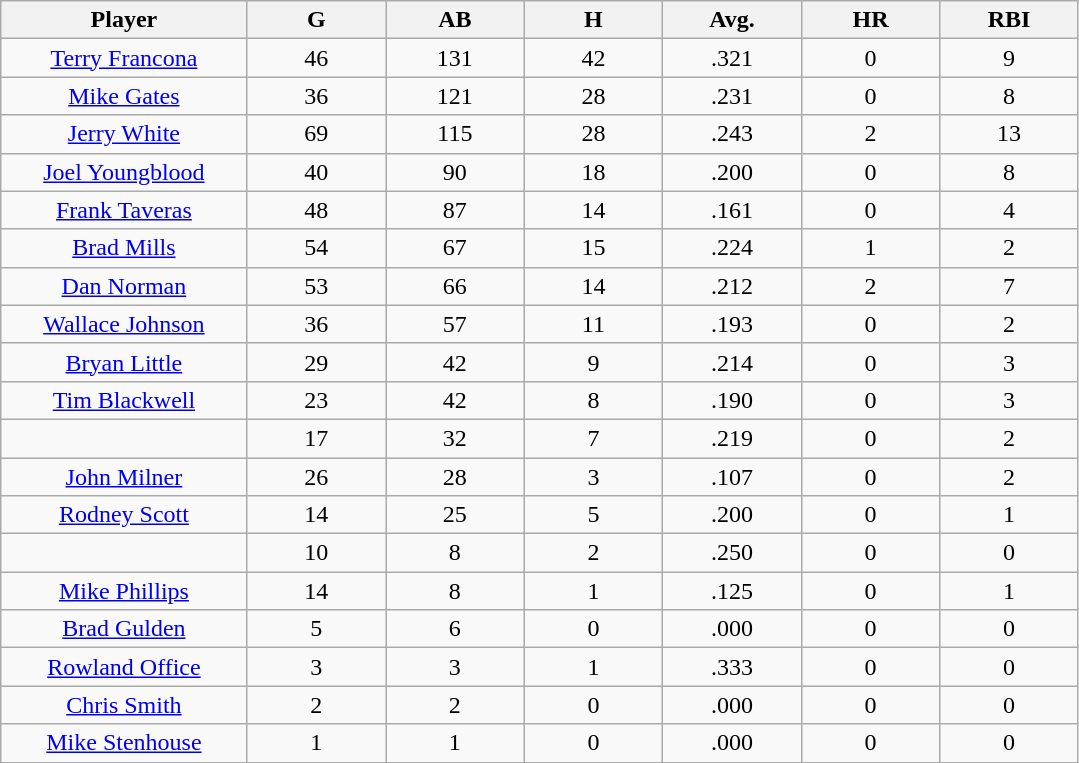<table class="wikitable sortable">
<tr>
<th bgcolor="#DDDDFF" width="16%">Player</th>
<th bgcolor="#DDDDFF" width="9%">G</th>
<th bgcolor="#DDDDFF" width="9%">AB</th>
<th bgcolor="#DDDDFF" width="9%">H</th>
<th bgcolor="#DDDDFF" width="9%">Avg.</th>
<th bgcolor="#DDDDFF" width="9%">HR</th>
<th bgcolor="#DDDDFF" width="9%">RBI</th>
</tr>
<tr align="center">
<td><a href='#'>Terry Francona</a></td>
<td>46</td>
<td>131</td>
<td>42</td>
<td>.321</td>
<td>0</td>
<td>9</td>
</tr>
<tr align="center">
<td><a href='#'>Mike Gates</a></td>
<td>36</td>
<td>121</td>
<td>28</td>
<td>.231</td>
<td>0</td>
<td>8</td>
</tr>
<tr align="center">
<td><a href='#'>Jerry White</a></td>
<td>69</td>
<td>115</td>
<td>28</td>
<td>.243</td>
<td>2</td>
<td>13</td>
</tr>
<tr align="center">
<td><a href='#'>Joel Youngblood</a></td>
<td>40</td>
<td>90</td>
<td>18</td>
<td>.200</td>
<td>0</td>
<td>8</td>
</tr>
<tr align="center">
<td><a href='#'>Frank Taveras</a></td>
<td>48</td>
<td>87</td>
<td>14</td>
<td>.161</td>
<td>0</td>
<td>4</td>
</tr>
<tr align="center">
<td><a href='#'>Brad Mills</a></td>
<td>54</td>
<td>67</td>
<td>15</td>
<td>.224</td>
<td>1</td>
<td>2</td>
</tr>
<tr align="center">
<td><a href='#'>Dan Norman</a></td>
<td>53</td>
<td>66</td>
<td>14</td>
<td>.212</td>
<td>2</td>
<td>7</td>
</tr>
<tr align="center">
<td><a href='#'>Wallace Johnson</a></td>
<td>36</td>
<td>57</td>
<td>11</td>
<td>.193</td>
<td>0</td>
<td>2</td>
</tr>
<tr align="center">
<td><a href='#'>Bryan Little</a></td>
<td>29</td>
<td>42</td>
<td>9</td>
<td>.214</td>
<td>0</td>
<td>3</td>
</tr>
<tr align="center">
<td><a href='#'>Tim Blackwell</a></td>
<td>23</td>
<td>42</td>
<td>8</td>
<td>.190</td>
<td>0</td>
<td>3</td>
</tr>
<tr align="center">
<td></td>
<td>17</td>
<td>32</td>
<td>7</td>
<td>.219</td>
<td>0</td>
<td>2</td>
</tr>
<tr align="center">
<td><a href='#'>John Milner</a></td>
<td>26</td>
<td>28</td>
<td>3</td>
<td>.107</td>
<td>0</td>
<td>2</td>
</tr>
<tr align="center">
<td><a href='#'>Rodney Scott</a></td>
<td>14</td>
<td>25</td>
<td>5</td>
<td>.200</td>
<td>0</td>
<td>1</td>
</tr>
<tr align="center">
<td></td>
<td>10</td>
<td>8</td>
<td>2</td>
<td>.250</td>
<td>0</td>
<td>0</td>
</tr>
<tr align="center">
<td><a href='#'>Mike Phillips</a></td>
<td>14</td>
<td>8</td>
<td>1</td>
<td>.125</td>
<td>0</td>
<td>1</td>
</tr>
<tr align="center">
<td><a href='#'>Brad Gulden</a></td>
<td>5</td>
<td>6</td>
<td>0</td>
<td>.000</td>
<td>0</td>
<td>0</td>
</tr>
<tr align="center">
<td><a href='#'>Rowland Office</a></td>
<td>3</td>
<td>3</td>
<td>1</td>
<td>.333</td>
<td>0</td>
<td>0</td>
</tr>
<tr align="center">
<td><a href='#'>Chris Smith</a></td>
<td>2</td>
<td>2</td>
<td>0</td>
<td>.000</td>
<td>0</td>
<td>0</td>
</tr>
<tr align="center">
<td><a href='#'>Mike Stenhouse</a></td>
<td>1</td>
<td>1</td>
<td>0</td>
<td>.000</td>
<td>0</td>
<td>0</td>
</tr>
</table>
